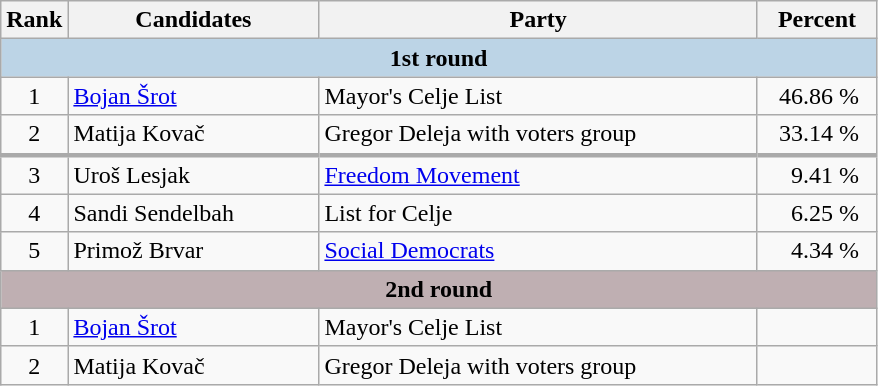<table class="wikitable">
<tr>
<th width=37>Rank</th>
<th width=160>Candidates</th>
<th width=285>Party</th>
<th width=72>Percent</th>
</tr>
<tr>
<td bgcolor=#BCD4E6 colspan=4 align=center><strong>1st round</strong></td>
</tr>
<tr>
<td align=center>1</td>
<td><a href='#'>Bojan Šrot</a></td>
<td>Mayor's Celje List</td>
<td align=right>46.86 %  </td>
</tr>
<tr>
<td align=center>2</td>
<td>Matija Kovač</td>
<td>Gregor Deleja with voters group</td>
<td align=right>33.14 %  </td>
</tr>
<tr>
<td style="border-top-width:3px" align=center>3</td>
<td style="border-top-width:3px">Uroš Lesjak</td>
<td style="border-top-width:3px"><a href='#'>Freedom Movement</a></td>
<td style="border-top-width:3px" align=right>9.41 %  </td>
</tr>
<tr>
<td align=center>4</td>
<td>Sandi Sendelbah</td>
<td>List for Celje</td>
<td align=right>6.25 %  </td>
</tr>
<tr>
<td align=center>5</td>
<td>Primož Brvar</td>
<td><a href='#'>Social Democrats</a></td>
<td align=right>4.34 %  </td>
</tr>
<tr>
<td bgcolor=#BFAFB2 colspan=4 align=center><strong>2nd round</strong></td>
</tr>
<tr>
<td align=center>1</td>
<td><a href='#'>Bojan Šrot</a></td>
<td>Mayor's Celje List</td>
<td></td>
</tr>
<tr>
<td align=center>2</td>
<td>Matija Kovač</td>
<td>Gregor Deleja with voters group</td>
<td></td>
</tr>
</table>
